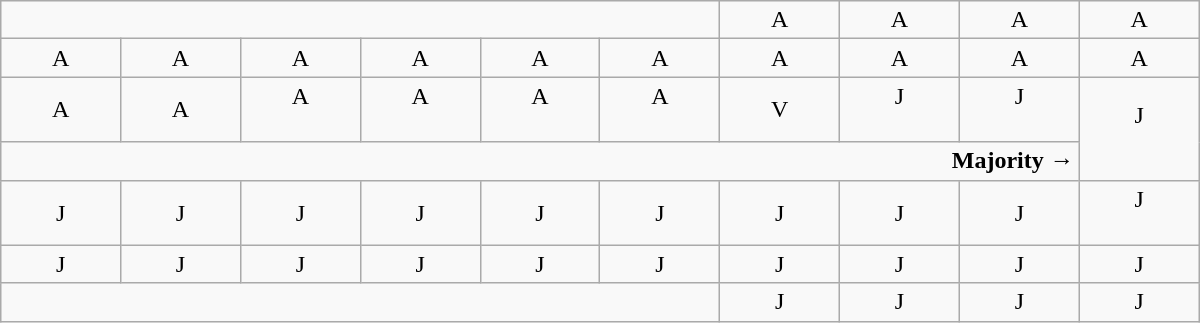<table class="wikitable" style="text-align:center" width=800px>
<tr>
<td colspan=6></td>
<td>A</td>
<td>A</td>
<td>A</td>
<td>A</td>
</tr>
<tr>
<td width=50px >A</td>
<td width=50px >A</td>
<td width=50px >A</td>
<td width=50px >A</td>
<td width=50px >A</td>
<td width=50px >A</td>
<td width=50px >A</td>
<td width=50px >A</td>
<td width=50px >A</td>
<td width=50px >A</td>
</tr>
<tr>
<td>A</td>
<td>A</td>
<td>A<br><br></td>
<td>A<br><br></td>
<td>A<br><br></td>
<td>A<br><br></td>
<td>V</td>
<td>J<br><br></td>
<td>J<br><br></td>
<td rowspan=2 >J<br><br></td>
</tr>
<tr>
<td colspan=9 style="text-align:right"><strong>Majority →</strong></td>
</tr>
<tr>
<td>J</td>
<td>J</td>
<td>J</td>
<td>J</td>
<td>J</td>
<td>J</td>
<td>J</td>
<td>J</td>
<td>J</td>
<td>J<br><br></td>
</tr>
<tr>
<td>J</td>
<td>J</td>
<td>J</td>
<td>J</td>
<td>J</td>
<td>J</td>
<td>J</td>
<td>J</td>
<td>J</td>
<td>J</td>
</tr>
<tr>
<td colspan=6></td>
<td>J</td>
<td>J</td>
<td>J</td>
<td>J</td>
</tr>
</table>
